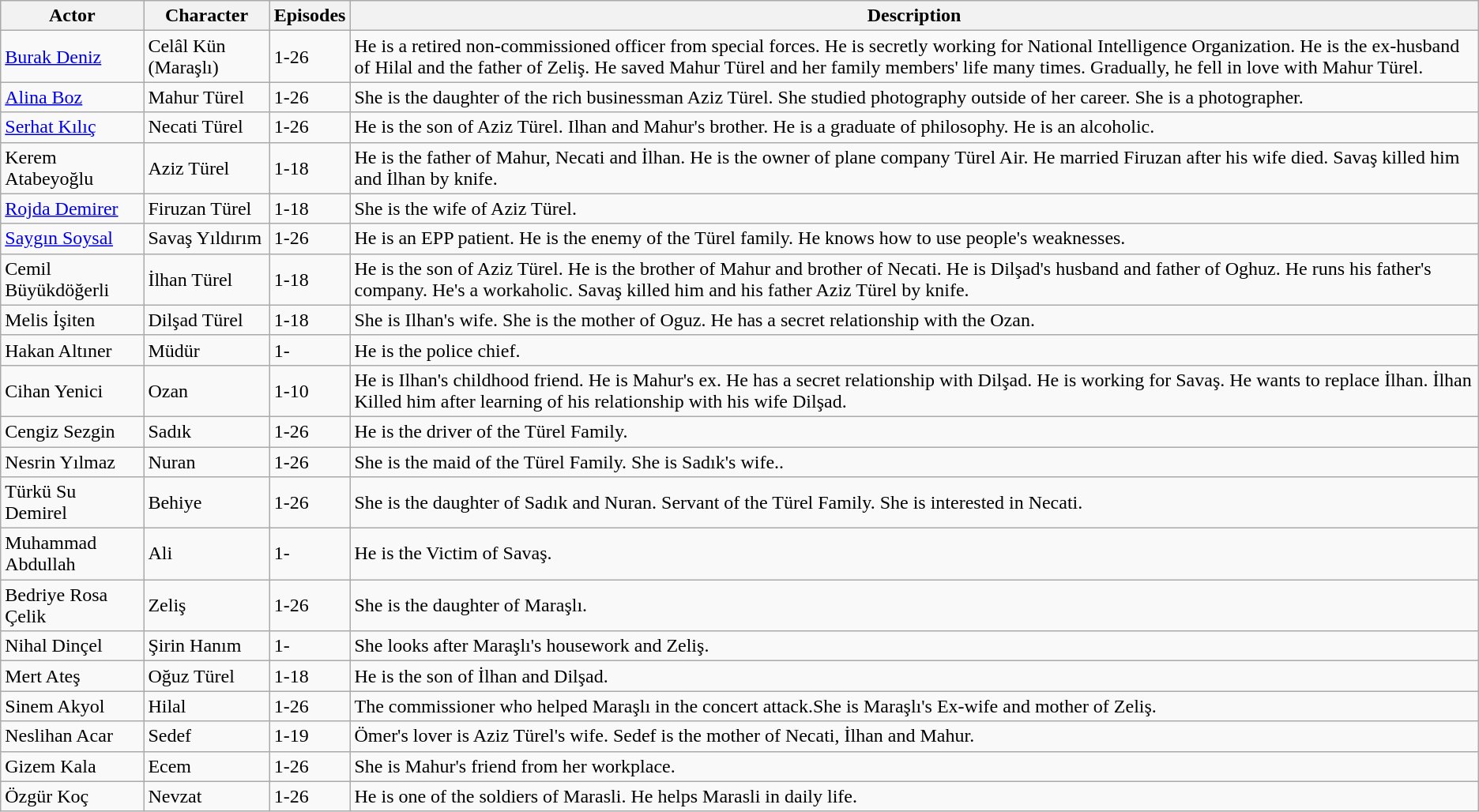<table class="wikitable">
<tr>
<th>Actor</th>
<th>Character</th>
<th>Episodes</th>
<th>Description</th>
</tr>
<tr>
<td><a href='#'>Burak Deniz</a></td>
<td>Celâl Kün (Maraşlı)</td>
<td>1-26</td>
<td>He is a retired non-commissioned officer from special forces. He is secretly working for National Intelligence Organization. He is the ex-husband of Hilal and the father of Zeliş. He saved Mahur Türel and her family members' life many times. Gradually, he fell in love with Mahur Türel.</td>
</tr>
<tr>
<td><a href='#'>Alina Boz</a></td>
<td>Mahur Türel</td>
<td>1-26</td>
<td>She is the daughter of the rich businessman Aziz Türel. She studied photography outside of her career. She is a photographer.</td>
</tr>
<tr>
<td><a href='#'>Serhat Kılıç</a></td>
<td>Necati Türel</td>
<td>1-26</td>
<td>He is the son of Aziz Türel. Ilhan and Mahur's brother. He is a graduate of philosophy. He is an alcoholic.</td>
</tr>
<tr>
<td>Kerem Atabeyoğlu</td>
<td>Aziz Türel</td>
<td>1-18</td>
<td>He is the father of Mahur, Necati and İlhan. He is the owner of plane company Türel Air. He married Firuzan after his wife died. Savaş killed him and İlhan by knife.</td>
</tr>
<tr>
<td><a href='#'>Rojda Demirer</a></td>
<td>Firuzan Türel</td>
<td>1-18</td>
<td>She is the wife of Aziz Türel.</td>
</tr>
<tr>
<td><a href='#'>Saygın Soysal</a></td>
<td>Savaş Yıldırım</td>
<td>1-26</td>
<td>He is an EPP patient. He is the enemy of the Türel family. He knows how to use people's weaknesses.</td>
</tr>
<tr>
<td>Cemil Büyükdöğerli</td>
<td>İlhan Türel</td>
<td>1-18</td>
<td>He is the son of Aziz Türel. He is the brother of Mahur and brother of Necati. He is Dilşad's husband and father of Oghuz. He runs his father's company. He's a workaholic. Savaş killed him and his father Aziz Türel by knife.</td>
</tr>
<tr>
<td>Melis İşiten</td>
<td>Dilşad Türel</td>
<td>1-18</td>
<td>She is Ilhan's wife. She is the mother of Oguz. He has a secret relationship with the Ozan.</td>
</tr>
<tr>
<td>Hakan Altıner</td>
<td>Müdür</td>
<td>1-</td>
<td>He is the police chief.</td>
</tr>
<tr>
<td>Cihan Yenici</td>
<td>Ozan</td>
<td>1-10</td>
<td>He is Ilhan's childhood friend. He is Mahur's ex. He has a secret relationship with Dilşad. He is working for Savaş. He wants to replace İlhan. İlhan Killed him after learning of his relationship with his wife Dilşad.</td>
</tr>
<tr>
<td>Cengiz Sezgin</td>
<td>Sadık</td>
<td>1-26</td>
<td>He is the driver of the Türel Family.</td>
</tr>
<tr>
<td>Nesrin Yılmaz</td>
<td>Nuran</td>
<td>1-26</td>
<td>She is the maid of the Türel Family. She is Sadık's wife..</td>
</tr>
<tr>
<td>Türkü Su Demirel</td>
<td>Behiye</td>
<td>1-26</td>
<td>She is the daughter of Sadık and Nuran. Servant of the Türel Family. She is interested in Necati.</td>
</tr>
<tr>
<td>Muhammad Abdullah</td>
<td>Ali</td>
<td>1-</td>
<td>He is the Victim of Savaş.</td>
</tr>
<tr>
<td>Bedriye Rosa Çelik</td>
<td>Zeliş</td>
<td>1-26</td>
<td>She is the daughter of Maraşlı.</td>
</tr>
<tr>
<td>Nihal Dinçel</td>
<td>Şirin Hanım</td>
<td>1-</td>
<td>She looks after Maraşlı's housework and Zeliş.</td>
</tr>
<tr>
<td>Mert Ateş</td>
<td>Oğuz Türel</td>
<td>1-18</td>
<td>He is the son of İlhan and Dilşad.</td>
</tr>
<tr>
<td>Sinem Akyol</td>
<td>Hilal</td>
<td>1-26</td>
<td>The commissioner who helped Maraşlı in the concert attack.She is Maraşlı's Ex-wife and mother of Zeliş.</td>
</tr>
<tr>
<td>Neslihan Acar</td>
<td>Sedef</td>
<td>1-19</td>
<td>Ömer's lover is Aziz Türel's wife. Sedef is the mother of Necati, İlhan and Mahur.</td>
</tr>
<tr>
<td>Gizem Kala</td>
<td>Ecem</td>
<td>1-26</td>
<td>She is Mahur's friend from her workplace.</td>
</tr>
<tr>
<td>Özgür Koç</td>
<td>Nevzat</td>
<td>1-26</td>
<td>He is one of the soldiers of Marasli. He helps Marasli in daily life.</td>
</tr>
</table>
